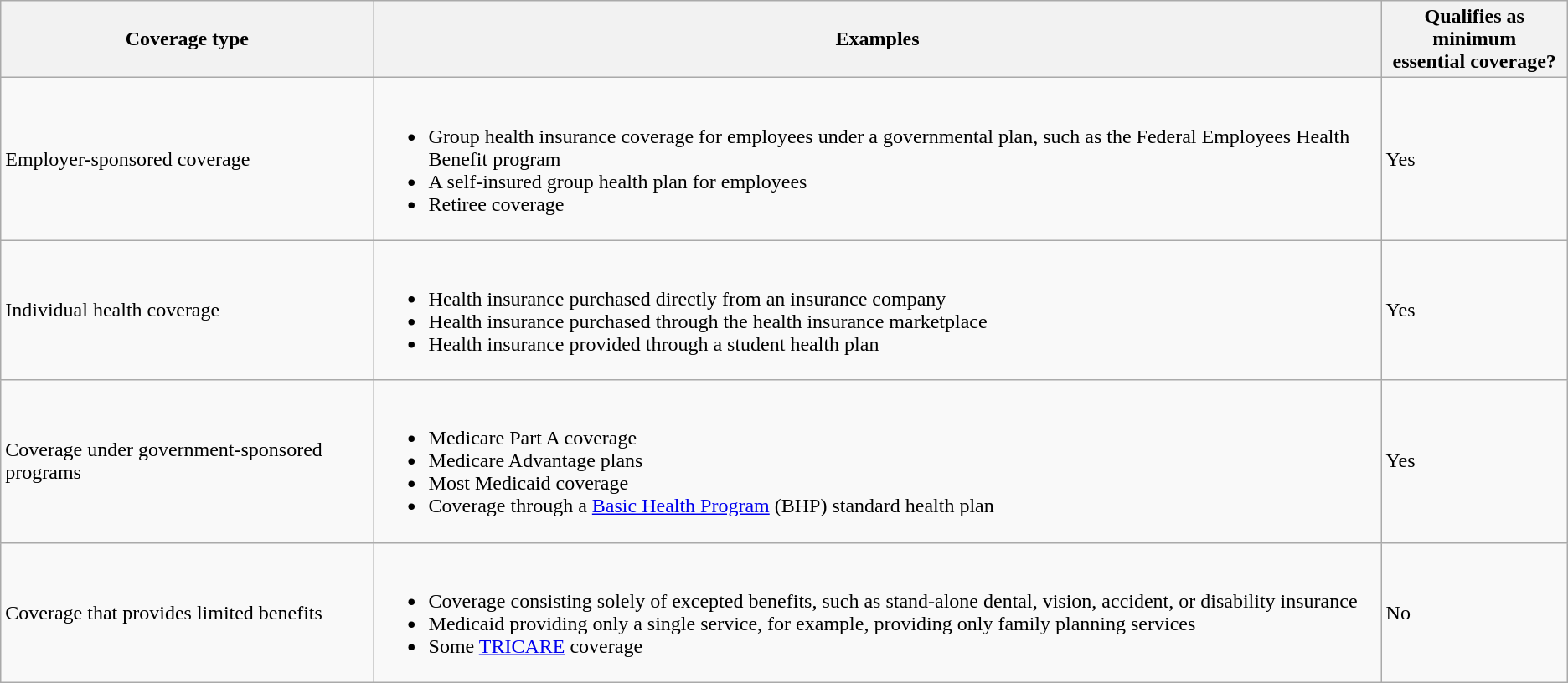<table class="wikitable">
<tr>
<th>Coverage type</th>
<th>Examples</th>
<th>Qualifies as minimum<br>essential coverage?</th>
</tr>
<tr>
<td>Employer-sponsored coverage</td>
<td><br><ul><li>Group health insurance coverage for employees under a governmental plan, such as the Federal Employees Health Benefit program</li><li>A self-insured group health plan for employees</li><li>Retiree coverage</li></ul></td>
<td>Yes</td>
</tr>
<tr>
<td>Individual health coverage</td>
<td><br><ul><li>Health insurance purchased directly from an insurance company</li><li>Health insurance purchased through the health insurance marketplace</li><li>Health insurance provided through a student health plan</li></ul></td>
<td>Yes</td>
</tr>
<tr>
<td>Coverage under government-sponsored programs</td>
<td><br><ul><li>Medicare Part A coverage</li><li>Medicare Advantage plans</li><li>Most Medicaid coverage</li><li>Coverage through a <a href='#'>Basic Health Program</a> (BHP) standard health plan</li></ul></td>
<td>Yes</td>
</tr>
<tr>
<td>Coverage that provides limited benefits</td>
<td><br><ul><li>Coverage consisting solely of excepted benefits, such as stand-alone dental, vision, accident, or disability insurance</li><li>Medicaid providing only a single service, for example, providing only family planning services</li><li>Some <a href='#'>TRICARE</a> coverage</li></ul></td>
<td>No</td>
</tr>
</table>
